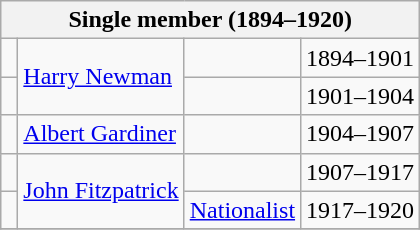<table class="wikitable">
<tr>
<th colspan="4">Single member (1894–1920)</th>
</tr>
<tr>
<td> </td>
<td rowspan="2"><a href='#'>Harry Newman</a></td>
<td></td>
<td>1894–1901</td>
</tr>
<tr>
<td> </td>
<td></td>
<td>1901–1904</td>
</tr>
<tr>
<td> </td>
<td><a href='#'>Albert Gardiner</a></td>
<td></td>
<td>1904–1907</td>
</tr>
<tr>
<td> </td>
<td rowspan="2"><a href='#'>John Fitzpatrick</a></td>
<td></td>
<td>1907–1917</td>
</tr>
<tr>
<td> </td>
<td><a href='#'>Nationalist</a></td>
<td>1917–1920</td>
</tr>
<tr>
</tr>
</table>
